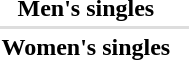<table>
<tr>
<th scope="row">Men's singles</th>
<td></td>
<td></td>
<td></td>
</tr>
<tr bgcolor=#DDDDDD>
<td colspan=4></td>
</tr>
<tr>
<th scope="row">Women's singles</th>
<td></td>
<td></td>
<td></td>
</tr>
</table>
